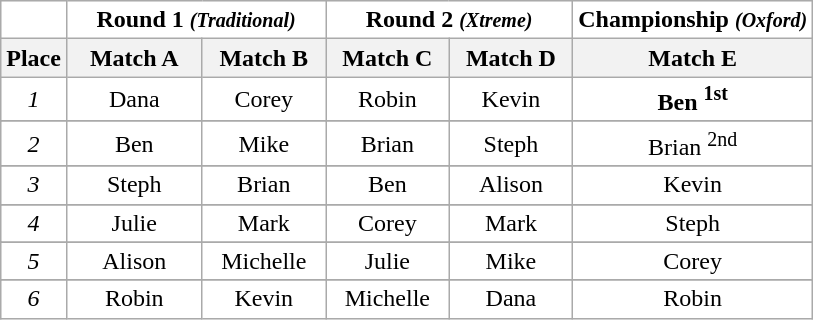<table class="wikitable" style="text-align:center;">
<tr>
<th colspan="1" style="background: #ffffff;"></th>
<th colspan="2" style="background: #ffffff;" style="border: 1px solid blue;">Round 1 <small><em>(Traditional)</em></small></th>
<th colspan="2" style="background: #ffffff;" style="border: 1px solid red;">Round 2 <small><em>(Xtreme)</em></small></th>
<th colspan="1" style="background: #ffffff;" style="border: 1px solid gold;">Championship <small><em>(Oxford)</em></small></th>
</tr>
<tr>
<th style="width:10px;">Place</th>
<th style="width:83px;">Match A</th>
<th style="width:75px;">Match B</th>
<th style="width:75px;">Match C</th>
<th style="width:75px;">Match D</th>
<th colspan="2">Match E</th>
</tr>
<tr style="background:#ffffff;">
<td align=center><em>1</em></td>
<td>Dana</td>
<td>Corey</td>
<td>Robin</td>
<td>Kevin</td>
<td><strong>Ben <sup>1st</sup></strong></td>
</tr>
<tr>
</tr>
<tr style="background:#ffffff;">
<td align=center><em>2</em></td>
<td>Ben</td>
<td>Mike</td>
<td>Brian</td>
<td>Steph</td>
<td>Brian <sup>2nd</sup></td>
</tr>
<tr>
</tr>
<tr style="background:#ffffff;">
<td align=center><em>3</em></td>
<td>Steph</td>
<td>Brian</td>
<td>Ben</td>
<td>Alison</td>
<td>Kevin</td>
</tr>
<tr>
</tr>
<tr style="background:#ffffff;">
<td align=center><em>4</em></td>
<td>Julie</td>
<td>Mark</td>
<td>Corey</td>
<td>Mark</td>
<td>Steph</td>
</tr>
<tr>
</tr>
<tr style="background:#ffffff;">
<td align=center><em>5</em></td>
<td>Alison</td>
<td>Michelle</td>
<td>Julie</td>
<td>Mike</td>
<td>Corey</td>
</tr>
<tr>
</tr>
<tr style="background:#ffffff;">
<td align=center><em>6</em></td>
<td>Robin</td>
<td>Kevin</td>
<td>Michelle</td>
<td>Dana</td>
<td>Robin</td>
</tr>
</table>
